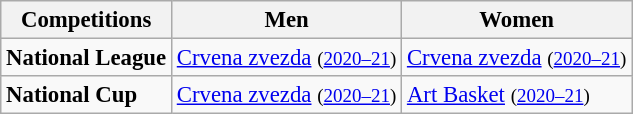<table class=wikitable style="font-size: 95%;">
<tr>
<th>Competitions</th>
<th>Men</th>
<th>Women</th>
</tr>
<tr>
<td><strong>National League</strong></td>
<td><a href='#'>Crvena zvezda</a> <small>(<a href='#'>2020–21</a>)</small></td>
<td><a href='#'>Crvena zvezda</a> <small>(<a href='#'>2020–21</a>)</small></td>
</tr>
<tr>
<td><strong>National Cup</strong></td>
<td><a href='#'>Crvena zvezda</a> <small>(<a href='#'>2020–21</a>)</small></td>
<td><a href='#'>Art Basket</a> <small>(<a href='#'>2020–21</a>)</small></td>
</tr>
</table>
